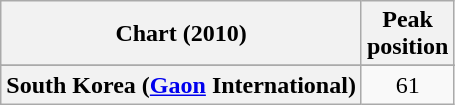<table class="wikitable sortable plainrowheaders" style="text-align:center">
<tr>
<th scope="col">Chart (2010)</th>
<th scope="col">Peak<br>position</th>
</tr>
<tr>
</tr>
<tr>
<th scope="row">South Korea (<a href='#'>Gaon</a> International)</th>
<td>61</td>
</tr>
</table>
